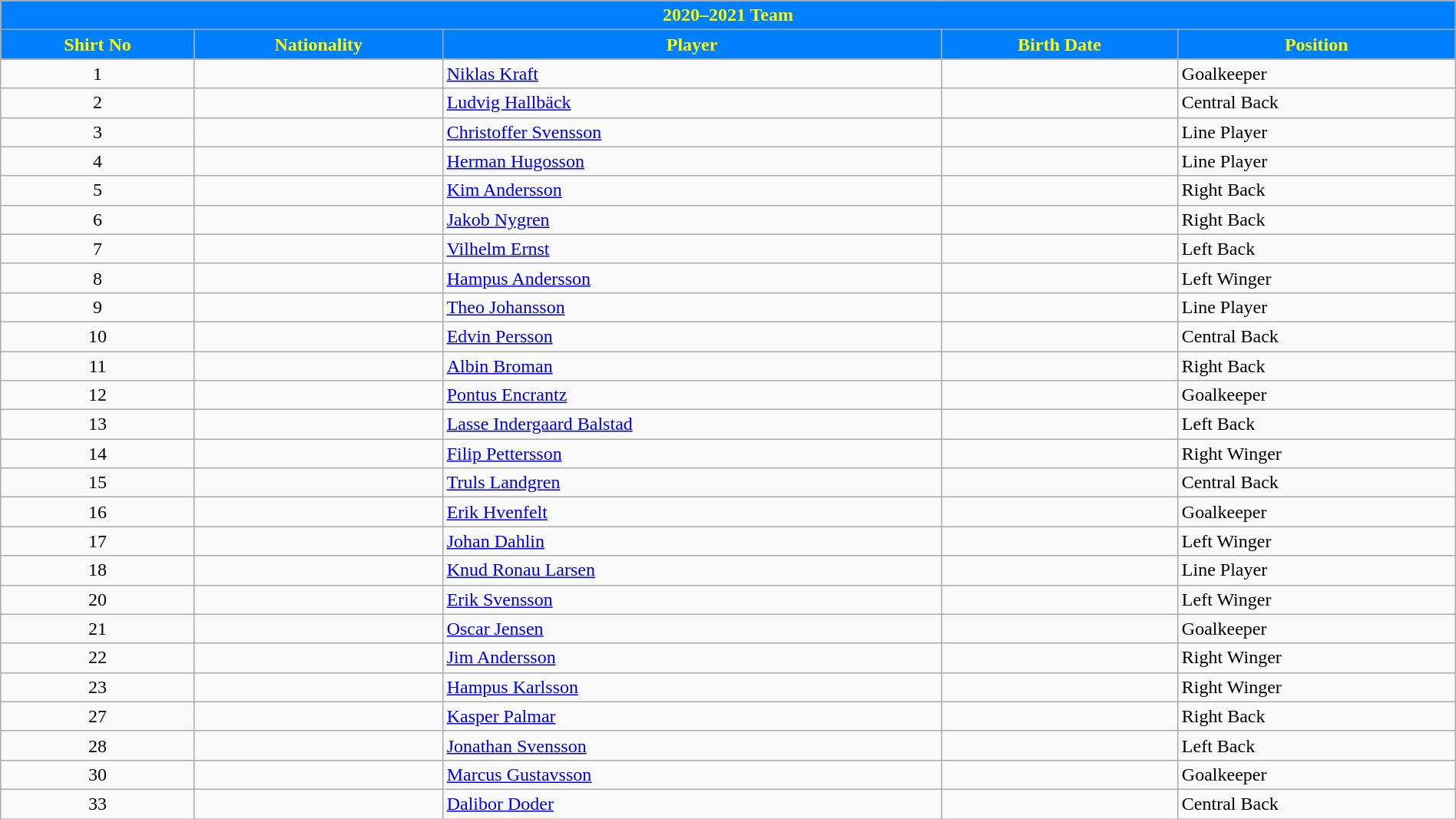<table class="wikitable collapsible collapsed" style="width:100%">
<tr>
<th colspan=5 style="background-color:#0080FF;color:#FFFF00;text-align:center;"> <strong>2020–2021 Team</strong></th>
</tr>
<tr>
<th style="color:#FFFF00; background:#0080FF">Shirt No</th>
<th style="color:#FFFF00; background:#0080FF">Nationality</th>
<th style="color:#FFFF00; background:#0080FF">Player</th>
<th style="color:#FFFF00; background:#0080FF">Birth Date</th>
<th style="color:#FFFF00; background:#0080FF">Position</th>
</tr>
<tr>
<td align=center>1</td>
<td></td>
<td><a href='#'>Niklas Kraft</a></td>
<td></td>
<td>Goalkeeper</td>
</tr>
<tr>
<td align=center>2</td>
<td></td>
<td><a href='#'>Ludvig Hallbäck</a></td>
<td></td>
<td>Central Back</td>
</tr>
<tr>
<td align=center>3</td>
<td></td>
<td><a href='#'>Christoffer Svensson</a></td>
<td></td>
<td>Line Player</td>
</tr>
<tr>
<td align=center>4</td>
<td></td>
<td><a href='#'>Herman Hugosson</a></td>
<td></td>
<td>Line Player</td>
</tr>
<tr>
<td align=center>5</td>
<td></td>
<td><a href='#'>Kim Andersson</a></td>
<td></td>
<td>Right Back</td>
</tr>
<tr>
<td align=center>6</td>
<td></td>
<td><a href='#'>Jakob Nygren</a></td>
<td></td>
<td>Right Back</td>
</tr>
<tr>
<td align=center>7</td>
<td></td>
<td><a href='#'>Vilhelm Ernst</a></td>
<td></td>
<td>Left Back</td>
</tr>
<tr>
<td align=center>8</td>
<td></td>
<td><a href='#'>Hampus Andersson</a></td>
<td></td>
<td>Left Winger</td>
</tr>
<tr>
<td align=center>9</td>
<td></td>
<td><a href='#'>Theo Johansson</a></td>
<td></td>
<td>Line Player</td>
</tr>
<tr>
<td align=center>10</td>
<td></td>
<td><a href='#'>Edvin Persson</a></td>
<td></td>
<td>Central Back</td>
</tr>
<tr>
<td align=center>11</td>
<td></td>
<td><a href='#'>Albin Broman</a></td>
<td></td>
<td>Right Back</td>
</tr>
<tr>
<td align=center>12</td>
<td></td>
<td><a href='#'>Pontus Encrantz</a></td>
<td></td>
<td>Goalkeeper</td>
</tr>
<tr>
<td align=center>13</td>
<td></td>
<td><a href='#'>Lasse Indergaard Balstad</a></td>
<td></td>
<td>Left Back</td>
</tr>
<tr>
<td align=center>14</td>
<td></td>
<td><a href='#'>Filip Pettersson</a></td>
<td></td>
<td>Right Winger</td>
</tr>
<tr>
<td align=center>15</td>
<td></td>
<td><a href='#'>Truls Landgren</a></td>
<td></td>
<td>Central Back</td>
</tr>
<tr>
<td align=center>16</td>
<td></td>
<td><a href='#'>Erik Hvenfelt</a></td>
<td></td>
<td>Goalkeeper</td>
</tr>
<tr>
<td align=center>17</td>
<td></td>
<td><a href='#'>Johan Dahlin</a></td>
<td></td>
<td>Left Winger</td>
</tr>
<tr>
<td align=center>18</td>
<td></td>
<td><a href='#'>Knud Ronau Larsen</a></td>
<td></td>
<td>Line Player</td>
</tr>
<tr>
<td align=center>20</td>
<td></td>
<td><a href='#'>Erik Svensson</a></td>
<td></td>
<td>Left Winger</td>
</tr>
<tr>
<td align=center>21</td>
<td></td>
<td><a href='#'>Oscar Jensen</a></td>
<td></td>
<td>Goalkeeper</td>
</tr>
<tr>
<td align=center>22</td>
<td></td>
<td><a href='#'>Jim Andersson</a></td>
<td></td>
<td>Right Winger</td>
</tr>
<tr>
<td align=center>23</td>
<td></td>
<td><a href='#'>Hampus Karlsson</a></td>
<td></td>
<td>Right Winger</td>
</tr>
<tr>
<td align=center>27</td>
<td></td>
<td><a href='#'>Kasper Palmar</a></td>
<td></td>
<td>Right Back</td>
</tr>
<tr>
<td align=center>28</td>
<td></td>
<td><a href='#'>Jonathan Svensson</a></td>
<td></td>
<td>Left Back</td>
</tr>
<tr>
<td align=center>30</td>
<td></td>
<td><a href='#'>Marcus Gustavsson</a></td>
<td></td>
<td>Goalkeeper</td>
</tr>
<tr>
<td align=center>33</td>
<td></td>
<td><a href='#'>Dalibor Doder</a></td>
<td></td>
<td>Central Back</td>
</tr>
</table>
